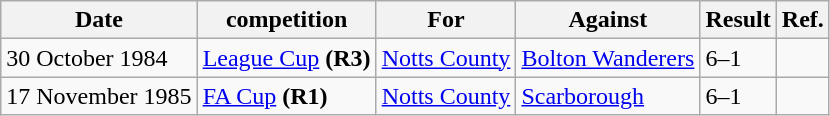<table class="wikitable sortable">
<tr>
<th>Date</th>
<th>competition</th>
<th>For</th>
<th>Against</th>
<th>Result</th>
<th>Ref.</th>
</tr>
<tr>
<td>30 October 1984</td>
<td><a href='#'>League Cup</a> <strong>(R3)</strong></td>
<td><a href='#'>Notts County</a></td>
<td><a href='#'>Bolton Wanderers</a></td>
<td>6–1</td>
<td></td>
</tr>
<tr>
<td>17 November 1985</td>
<td><a href='#'>FA Cup</a> <strong>(R1)</strong></td>
<td><a href='#'>Notts County</a></td>
<td><a href='#'>Scarborough</a></td>
<td>6–1</td>
<td></td>
</tr>
</table>
